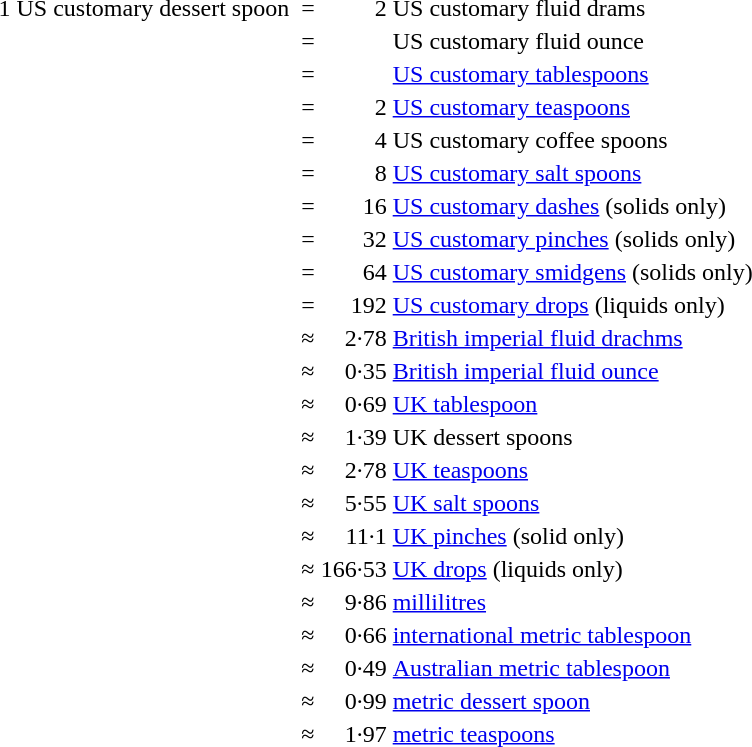<table>
<tr>
<td>1 US customary dessert spoon </td>
<td>=</td>
<td align=right>2</td>
<td>US customary fluid drams</td>
</tr>
<tr>
<td></td>
<td>=</td>
<td align=right></td>
<td>US customary fluid ounce</td>
</tr>
<tr>
<td></td>
<td>=</td>
<td align=right></td>
<td><a href='#'>US customary tablespoons</a></td>
</tr>
<tr>
<td></td>
<td>=</td>
<td align=right>2</td>
<td><a href='#'>US customary teaspoons</a></td>
</tr>
<tr>
<td></td>
<td>=</td>
<td align=right>4</td>
<td>US customary coffee spoons</td>
</tr>
<tr>
<td></td>
<td>=</td>
<td align=right>8</td>
<td><a href='#'>US customary salt spoons</a></td>
</tr>
<tr>
<td></td>
<td>=</td>
<td align=right>16</td>
<td><a href='#'>US customary dashes</a> (solids only)</td>
</tr>
<tr>
<td></td>
<td>=</td>
<td align=right>32</td>
<td><a href='#'>US customary pinches</a> (solids only)</td>
</tr>
<tr>
<td></td>
<td>=</td>
<td align=right>64</td>
<td><a href='#'>US customary smidgens</a> (solids only)</td>
</tr>
<tr>
<td></td>
<td>=</td>
<td align=right>192</td>
<td><a href='#'>US customary drops</a> (liquids only)</td>
</tr>
<tr>
<td></td>
<td>≈</td>
<td align=right>2·78</td>
<td><a href='#'>British imperial fluid drachms</a></td>
</tr>
<tr>
<td></td>
<td>≈</td>
<td align=right>0·35</td>
<td><a href='#'>British imperial fluid ounce</a></td>
</tr>
<tr>
<td></td>
<td>≈</td>
<td align=right>0·69</td>
<td><a href='#'>UK tablespoon</a></td>
</tr>
<tr>
<td></td>
<td>≈</td>
<td align=right>1·39</td>
<td>UK dessert spoons</td>
</tr>
<tr>
<td></td>
<td>≈</td>
<td align=right>2·78</td>
<td><a href='#'>UK teaspoons</a></td>
</tr>
<tr>
<td></td>
<td>≈</td>
<td align=right>5·55</td>
<td><a href='#'>UK salt spoons</a></td>
</tr>
<tr>
<td></td>
<td>≈</td>
<td align=right>11·1</td>
<td><a href='#'>UK pinches</a> (solid only)</td>
</tr>
<tr>
<td></td>
<td>≈</td>
<td align=right>166·53</td>
<td><a href='#'>UK drops</a> (liquids only)</td>
</tr>
<tr>
<td></td>
<td>≈</td>
<td align=right>9·86</td>
<td><a href='#'>millilitres</a></td>
</tr>
<tr>
<td></td>
<td>≈</td>
<td align=right>0·66</td>
<td><a href='#'>international metric tablespoon</a></td>
</tr>
<tr>
<td></td>
<td>≈</td>
<td align=right>0·49</td>
<td><a href='#'>Australian metric tablespoon</a></td>
</tr>
<tr>
<td></td>
<td>≈</td>
<td align=right>0·99</td>
<td><a href='#'>metric dessert spoon</a></td>
</tr>
<tr>
<td></td>
<td>≈</td>
<td align=right>1·97</td>
<td><a href='#'>metric teaspoons</a></td>
</tr>
</table>
